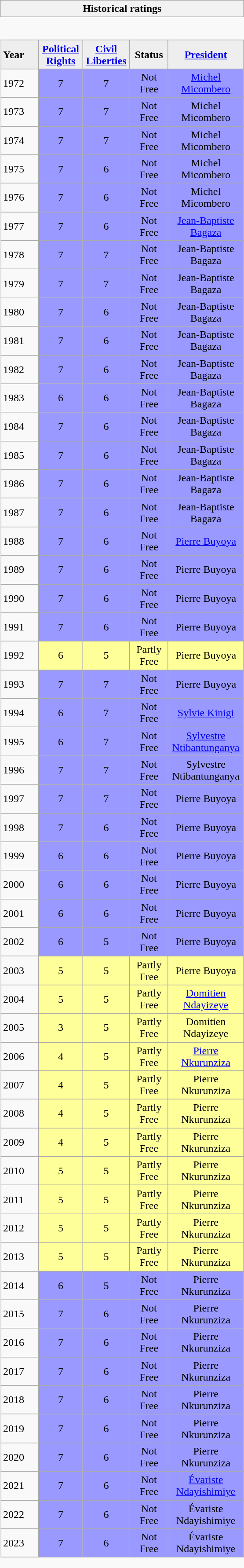<table class="wikitable collapsible collapsed" style="border:none; ">
<tr>
<th>Historical ratings</th>
</tr>
<tr>
<td style="padding:0; border:none;"><br><table class="wikitable sortable" width=100% style="border-collapse:collapse;">
<tr style="background:#eee; font-weight:bold; text-align:center;">
<td style="width:3em; text-align:left;">Year</td>
<td style="width:3em;"><a href='#'>Political Rights</a></td>
<td style="width:3em;"><a href='#'>Civil Liberties</a></td>
<td style="width:3em;">Status</td>
<td style="width:3em;"><a href='#'>President</a></td>
</tr>
<tr align=center>
<td align=left>1972</td>
<td style="background:#99f;">7</td>
<td style="background:#99f;">7</td>
<td style="background:#99f;">Not Free</td>
<td style="background:#99f;"><a href='#'>Michel Micombero</a></td>
</tr>
<tr align=center>
<td align=left>1973</td>
<td style="background:#99f;">7</td>
<td style="background:#99f;">7</td>
<td style="background:#99f;">Not Free</td>
<td style="background:#99f;">Michel Micombero</td>
</tr>
<tr align=center>
<td align=left>1974</td>
<td style="background:#99f;">7</td>
<td style="background:#99f;">7</td>
<td style="background:#99f;">Not Free</td>
<td style="background:#99f;">Michel Micombero</td>
</tr>
<tr align=center>
<td align=left>1975</td>
<td style="background:#99f;">7</td>
<td style="background:#99f;">6</td>
<td style="background:#99f;">Not Free</td>
<td style="background:#99f;">Michel Micombero</td>
</tr>
<tr align=center>
<td align=left>1976</td>
<td style="background:#99f;">7</td>
<td style="background:#99f;">6</td>
<td style="background:#99f;">Not Free</td>
<td style="background:#99f;">Michel Micombero</td>
</tr>
<tr align=center>
<td align=left>1977</td>
<td style="background:#99f;">7</td>
<td style="background:#99f;">6</td>
<td style="background:#99f;">Not Free</td>
<td style="background:#99f;"><a href='#'>Jean-Baptiste Bagaza</a></td>
</tr>
<tr align=center>
<td align=left>1978</td>
<td style="background:#99f;">7</td>
<td style="background:#99f;">7</td>
<td style="background:#99f;">Not Free</td>
<td style="background:#99f;">Jean-Baptiste Bagaza</td>
</tr>
<tr align=center>
<td align=left>1979</td>
<td style="background:#99f;">7</td>
<td style="background:#99f;">7</td>
<td style="background:#99f;">Not Free</td>
<td style="background:#99f;">Jean-Baptiste Bagaza</td>
</tr>
<tr align=center>
<td align=left>1980</td>
<td style="background:#99f;">7</td>
<td style="background:#99f;">6</td>
<td style="background:#99f;">Not Free</td>
<td style="background:#99f;">Jean-Baptiste Bagaza</td>
</tr>
<tr align=center>
<td align=left>1981</td>
<td style="background:#99f;">7</td>
<td style="background:#99f;">6</td>
<td style="background:#99f;">Not Free</td>
<td style="background:#99f;">Jean-Baptiste Bagaza</td>
</tr>
<tr align=center>
<td align=left>1982</td>
<td style="background:#99f;">7</td>
<td style="background:#99f;">6</td>
<td style="background:#99f;">Not Free</td>
<td style="background:#99f;">Jean-Baptiste Bagaza</td>
</tr>
<tr align=center>
<td align=left>1983</td>
<td style="background:#99f;">6</td>
<td style="background:#99f;">6</td>
<td style="background:#99f;">Not Free</td>
<td style="background:#99f;">Jean-Baptiste Bagaza</td>
</tr>
<tr align=center>
<td align=left>1984</td>
<td style="background:#99f;">7</td>
<td style="background:#99f;">6</td>
<td style="background:#99f;">Not Free</td>
<td style="background:#99f;">Jean-Baptiste Bagaza</td>
</tr>
<tr align=center>
<td align=left>1985</td>
<td style="background:#99f;">7</td>
<td style="background:#99f;">6</td>
<td style="background:#99f;">Not Free</td>
<td style="background:#99f;">Jean-Baptiste Bagaza</td>
</tr>
<tr align=center>
<td align=left>1986</td>
<td style="background:#99f;">7</td>
<td style="background:#99f;">6</td>
<td style="background:#99f;">Not Free</td>
<td style="background:#99f;">Jean-Baptiste Bagaza</td>
</tr>
<tr align=center>
<td align=left>1987</td>
<td style="background:#99f;">7</td>
<td style="background:#99f;">6</td>
<td style="background:#99f;">Not Free</td>
<td style="background:#99f;">Jean-Baptiste Bagaza</td>
</tr>
<tr align=center>
<td align=left>1988</td>
<td style="background:#99f;">7</td>
<td style="background:#99f;">6</td>
<td style="background:#99f;">Not Free</td>
<td style="background:#99f;"><a href='#'>Pierre Buyoya</a></td>
</tr>
<tr align=center>
<td align=left>1989</td>
<td style="background:#99f;">7</td>
<td style="background:#99f;">6</td>
<td style="background:#99f;">Not Free</td>
<td style="background:#99f;">Pierre Buyoya</td>
</tr>
<tr align=center>
<td align=left>1990</td>
<td style="background:#99f;">7</td>
<td style="background:#99f;">6</td>
<td style="background:#99f;">Not Free</td>
<td style="background:#99f;">Pierre Buyoya</td>
</tr>
<tr align=center>
<td align=left>1991</td>
<td style="background:#99f;">7</td>
<td style="background:#99f;">6</td>
<td style="background:#99f;">Not Free</td>
<td style="background:#99f;">Pierre Buyoya</td>
</tr>
<tr align=center>
<td align=left>1992</td>
<td style="background:#ff9;">6</td>
<td style="background:#ff9;">5</td>
<td style="background:#ff9;">Partly Free</td>
<td style="background:#ff9;">Pierre Buyoya</td>
</tr>
<tr align=center>
<td align=left>1993</td>
<td style="background:#99f;">7</td>
<td style="background:#99f;">7</td>
<td style="background:#99f;">Not Free</td>
<td style="background:#99f;">Pierre Buyoya</td>
</tr>
<tr align=center>
<td align=left>1994</td>
<td style="background:#99f;">6</td>
<td style="background:#99f;">7</td>
<td style="background:#99f;">Not Free</td>
<td style="background:#99f;"><a href='#'>Sylvie Kinigi</a></td>
</tr>
<tr align=center>
<td align=left>1995</td>
<td style="background:#99f;">6</td>
<td style="background:#99f;">7</td>
<td style="background:#99f;">Not Free</td>
<td style="background:#99f;"><a href='#'>Sylvestre Ntibantunganya</a></td>
</tr>
<tr align=center>
<td align=left>1996</td>
<td style="background:#99f;">7</td>
<td style="background:#99f;">7</td>
<td style="background:#99f;">Not Free</td>
<td style="background:#99f;">Sylvestre Ntibantunganya</td>
</tr>
<tr align=center>
<td align=left>1997</td>
<td style="background:#99f;">7</td>
<td style="background:#99f;">7</td>
<td style="background:#99f;">Not Free</td>
<td style="background:#99f;">Pierre Buyoya</td>
</tr>
<tr align=center>
<td align=left>1998</td>
<td style="background:#99f;">7</td>
<td style="background:#99f;">6</td>
<td style="background:#99f;">Not Free</td>
<td style="background:#99f;">Pierre Buyoya</td>
</tr>
<tr align=center>
<td align=left>1999</td>
<td style="background:#99f;">6</td>
<td style="background:#99f;">6</td>
<td style="background:#99f;">Not Free</td>
<td style="background:#99f;">Pierre Buyoya</td>
</tr>
<tr align=center>
<td align=left>2000</td>
<td style="background:#99f;">6</td>
<td style="background:#99f;">6</td>
<td style="background:#99f;">Not Free</td>
<td style="background:#99f;">Pierre Buyoya</td>
</tr>
<tr align=center>
<td align=left>2001</td>
<td style="background:#99f;">6</td>
<td style="background:#99f;">6</td>
<td style="background:#99f;">Not Free</td>
<td style="background:#99f;">Pierre Buyoya</td>
</tr>
<tr align=center>
<td align=left>2002</td>
<td style="background:#99f;">6</td>
<td style="background:#99f;">5</td>
<td style="background:#99f;">Not Free</td>
<td style="background:#99f;">Pierre Buyoya</td>
</tr>
<tr align=center>
<td align=left>2003</td>
<td style="background:#ff9;">5</td>
<td style="background:#ff9;">5</td>
<td style="background:#ff9;">Partly Free</td>
<td style="background:#ff9;">Pierre Buyoya</td>
</tr>
<tr align=center>
<td align=left>2004</td>
<td style="background:#ff9;">5</td>
<td style="background:#ff9;">5</td>
<td style="background:#ff9;">Partly Free</td>
<td style="background:#ff9;"><a href='#'>Domitien Ndayizeye</a></td>
</tr>
<tr align=center>
<td align=left>2005</td>
<td style="background:#ff9;">3</td>
<td style="background:#ff9;">5</td>
<td style="background:#ff9;">Partly Free</td>
<td style="background:#ff9;">Domitien Ndayizeye</td>
</tr>
<tr align=center>
<td align=left>2006</td>
<td style="background:#ff9;">4</td>
<td style="background:#ff9;">5</td>
<td style="background:#ff9;">Partly Free</td>
<td style="background:#ff9;"><a href='#'>Pierre Nkurunziza</a></td>
</tr>
<tr align=center>
<td align=left>2007</td>
<td style="background:#ff9;">4</td>
<td style="background:#ff9;">5</td>
<td style="background:#ff9;">Partly Free</td>
<td style="background:#ff9;">Pierre Nkurunziza</td>
</tr>
<tr align=center>
<td align=left>2008</td>
<td style="background:#ff9;">4</td>
<td style="background:#ff9;">5</td>
<td style="background:#ff9;">Partly Free</td>
<td style="background:#ff9;">Pierre Nkurunziza</td>
</tr>
<tr align=center>
<td align=left>2009</td>
<td style="background:#ff9;">4</td>
<td style="background:#ff9;">5</td>
<td style="background:#ff9;">Partly Free</td>
<td style="background:#ff9;">Pierre Nkurunziza</td>
</tr>
<tr align=center>
<td align=left>2010</td>
<td style="background:#ff9;">5</td>
<td style="background:#ff9;">5</td>
<td style="background:#ff9;">Partly Free</td>
<td style="background:#ff9;">Pierre Nkurunziza</td>
</tr>
<tr align=center>
<td align=left>2011</td>
<td style="background:#ff9;">5</td>
<td style="background:#ff9;">5</td>
<td style="background:#ff9;">Partly Free</td>
<td style="background:#ff9;">Pierre Nkurunziza</td>
</tr>
<tr align=center>
<td align=left>2012</td>
<td style="background:#ff9;">5</td>
<td style="background:#ff9;">5</td>
<td style="background:#ff9;">Partly Free</td>
<td style="background:#ff9;">Pierre Nkurunziza</td>
</tr>
<tr align=center>
<td align=left>2013</td>
<td style="background:#ff9;">5</td>
<td style="background:#ff9;">5</td>
<td style="background:#ff9;">Partly Free</td>
<td style="background:#ff9;">Pierre Nkurunziza</td>
</tr>
<tr align=center>
<td align=left>2014</td>
<td style="background:#99f;">6</td>
<td style="background:#99f;">5</td>
<td style="background:#99f;">Not Free</td>
<td style="background:#99f;">Pierre Nkurunziza</td>
</tr>
<tr align=center>
<td align=left>2015</td>
<td style="background:#99f;">7</td>
<td style="background:#99f;">6</td>
<td style="background:#99f;">Not Free</td>
<td style="background:#99f;">Pierre Nkurunziza</td>
</tr>
<tr align=center>
<td align=left>2016</td>
<td style="background:#99f;">7</td>
<td style="background:#99f;">6</td>
<td style="background:#99f;">Not Free</td>
<td style="background:#99f;">Pierre Nkurunziza</td>
</tr>
<tr align=center>
<td align=left>2017</td>
<td style="background:#99f;">7</td>
<td style="background:#99f;">6</td>
<td style="background:#99f;">Not Free</td>
<td style="background:#99f;">Pierre Nkurunziza</td>
</tr>
<tr align=center>
<td align=left>2018</td>
<td style="background:#99f;">7</td>
<td style="background:#99f;">6</td>
<td style="background:#99f;">Not Free</td>
<td style="background:#99f;">Pierre Nkurunziza</td>
</tr>
<tr align=center>
<td align=left>2019</td>
<td style="background:#99f;">7</td>
<td style="background:#99f;">6</td>
<td style="background:#99f;">Not Free</td>
<td style="background:#99f;">Pierre Nkurunziza</td>
</tr>
<tr align=center>
<td align=left>2020</td>
<td style="background:#99f;">7</td>
<td style="background:#99f;">6</td>
<td style="background:#99f;">Not Free</td>
<td style="background:#99f;">Pierre Nkurunziza</td>
</tr>
<tr align=center>
<td align=left>2021</td>
<td style="background:#99f;">7</td>
<td style="background:#99f;">6</td>
<td style="background:#99f;">Not Free</td>
<td style="background:#99f;"><a href='#'>Évariste Ndayishimiye</a></td>
</tr>
<tr align=center>
<td align=left>2022</td>
<td style="background:#99f;">7</td>
<td style="background:#99f;">6</td>
<td style="background:#99f;">Not Free</td>
<td style="background:#99f;">Évariste Ndayishimiye</td>
</tr>
<tr align=center>
<td align=left>2023</td>
<td style="background:#99f;">7</td>
<td style="background:#99f;">6</td>
<td style="background:#99f;">Not Free</td>
<td style="background:#99f;">Évariste Ndayishimiye</td>
</tr>
</table>
</td>
</tr>
</table>
